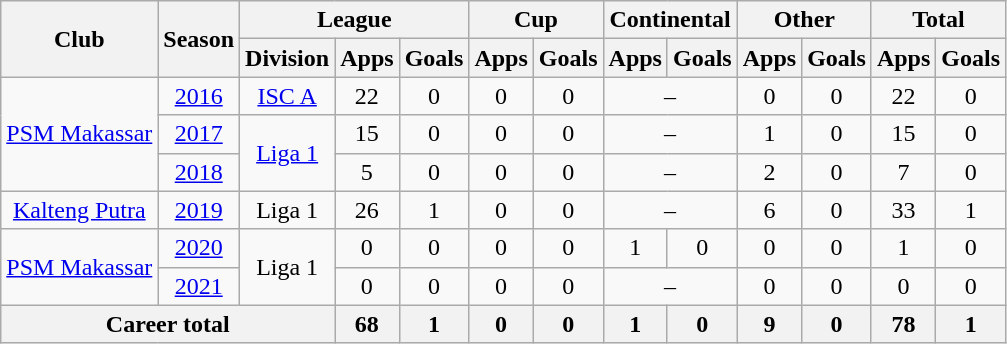<table class="wikitable" style="text-align: center">
<tr>
<th rowspan="2">Club</th>
<th rowspan="2">Season</th>
<th colspan="3">League</th>
<th colspan="2">Cup</th>
<th colspan="2">Continental</th>
<th colspan="2">Other</th>
<th colspan="2">Total</th>
</tr>
<tr>
<th>Division</th>
<th>Apps</th>
<th>Goals</th>
<th>Apps</th>
<th>Goals</th>
<th>Apps</th>
<th>Goals</th>
<th>Apps</th>
<th>Goals</th>
<th>Apps</th>
<th>Goals</th>
</tr>
<tr>
<td rowspan="3"><a href='#'>PSM Makassar</a></td>
<td><a href='#'>2016</a></td>
<td><a href='#'>ISC A</a></td>
<td>22</td>
<td>0</td>
<td>0</td>
<td>0</td>
<td colspan="2">–</td>
<td>0</td>
<td>0</td>
<td>22</td>
<td>0</td>
</tr>
<tr>
<td><a href='#'>2017</a></td>
<td rowspan="2"><a href='#'>Liga 1</a></td>
<td>15</td>
<td>0</td>
<td>0</td>
<td>0</td>
<td colspan="2">–</td>
<td>1</td>
<td>0</td>
<td>15</td>
<td>0</td>
</tr>
<tr>
<td><a href='#'>2018</a></td>
<td>5</td>
<td>0</td>
<td>0</td>
<td>0</td>
<td colspan="2">–</td>
<td>2</td>
<td>0</td>
<td>7</td>
<td>0</td>
</tr>
<tr>
<td rowspan="1"><a href='#'>Kalteng Putra</a></td>
<td><a href='#'>2019</a></td>
<td rowspan="1">Liga 1</td>
<td>26</td>
<td>1</td>
<td>0</td>
<td>0</td>
<td colspan="2">–</td>
<td>6</td>
<td>0</td>
<td>33</td>
<td>1</td>
</tr>
<tr>
<td rowspan="2"><a href='#'>PSM Makassar</a></td>
<td><a href='#'>2020</a></td>
<td rowspan="2">Liga 1</td>
<td>0</td>
<td>0</td>
<td>0</td>
<td>0</td>
<td>1</td>
<td>0</td>
<td>0</td>
<td>0</td>
<td>1</td>
<td>0</td>
</tr>
<tr>
<td><a href='#'>2021</a></td>
<td>0</td>
<td>0</td>
<td>0</td>
<td>0</td>
<td colspan="2">–</td>
<td>0</td>
<td>0</td>
<td>0</td>
<td>0</td>
</tr>
<tr>
<th colspan=3>Career total</th>
<th>68</th>
<th>1</th>
<th>0</th>
<th>0</th>
<th>1</th>
<th>0</th>
<th>9</th>
<th>0</th>
<th>78</th>
<th>1</th>
</tr>
</table>
